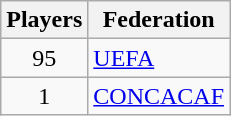<table class="wikitable">
<tr>
<th>Players</th>
<th>Federation</th>
</tr>
<tr>
<td align="center">95</td>
<td><a href='#'>UEFA</a></td>
</tr>
<tr>
<td align="center">1</td>
<td><a href='#'>CONCACAF</a></td>
</tr>
</table>
